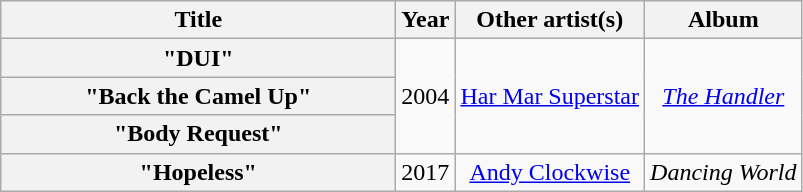<table class="wikitable plainrowheaders" style="text-align:center;" border="1">
<tr>
<th scope="col" style="width:16em;">Title</th>
<th scope="col">Year</th>
<th scope="col">Other artist(s)</th>
<th scope="col">Album</th>
</tr>
<tr>
<th scope="row">"DUI"</th>
<td rowspan="3">2004</td>
<td rowspan="3"><a href='#'>Har Mar Superstar</a></td>
<td rowspan="3"><em><a href='#'>The Handler</a></em></td>
</tr>
<tr>
<th scope="row">"Back the Camel Up"</th>
</tr>
<tr>
<th scope="row">"Body Request"</th>
</tr>
<tr>
<th scope="row">"Hopeless"</th>
<td>2017</td>
<td><a href='#'>Andy Clockwise</a></td>
<td><em>Dancing World</em></td>
</tr>
</table>
